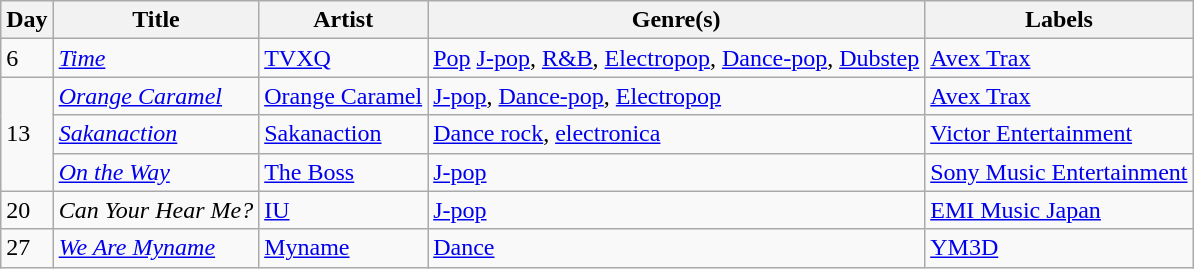<table class="wikitable sortable" style="text-align: left;">
<tr>
<th>Day</th>
<th>Title</th>
<th>Artist</th>
<th>Genre(s)</th>
<th>Labels</th>
</tr>
<tr>
<td rowspan="1">6</td>
<td><em><a href='#'>Time</a></em></td>
<td><a href='#'>TVXQ</a></td>
<td><a href='#'>Pop</a> <a href='#'>J-pop</a>, <a href='#'>R&B</a>, <a href='#'>Electropop</a>, <a href='#'>Dance-pop</a>, <a href='#'>Dubstep</a></td>
<td><a href='#'>Avex Trax</a></td>
</tr>
<tr>
<td rowspan="3">13</td>
<td><em><a href='#'>Orange Caramel</a></em></td>
<td><a href='#'>Orange Caramel</a></td>
<td><a href='#'>J-pop</a>, <a href='#'>Dance-pop</a>, <a href='#'>Electropop</a></td>
<td><a href='#'>Avex Trax</a></td>
</tr>
<tr>
<td><a href='#'><em>Sakanaction</em></a></td>
<td><a href='#'>Sakanaction</a></td>
<td><a href='#'>Dance rock</a>, <a href='#'>electronica</a></td>
<td><a href='#'>Victor Entertainment</a></td>
</tr>
<tr>
<td><em><a href='#'>On the Way</a></em></td>
<td><a href='#'>The Boss</a></td>
<td><a href='#'>J-pop</a></td>
<td><a href='#'>Sony Music Entertainment</a></td>
</tr>
<tr>
<td rowspan="1">20</td>
<td><em>Can Your Hear Me?</em></td>
<td><a href='#'>IU</a></td>
<td><a href='#'>J-pop</a></td>
<td><a href='#'>EMI Music Japan</a></td>
</tr>
<tr>
<td rowspan="1">27</td>
<td><em><a href='#'>We Are Myname</a></em></td>
<td><a href='#'>Myname</a></td>
<td><a href='#'>Dance</a></td>
<td><a href='#'>YM3D</a></td>
</tr>
</table>
